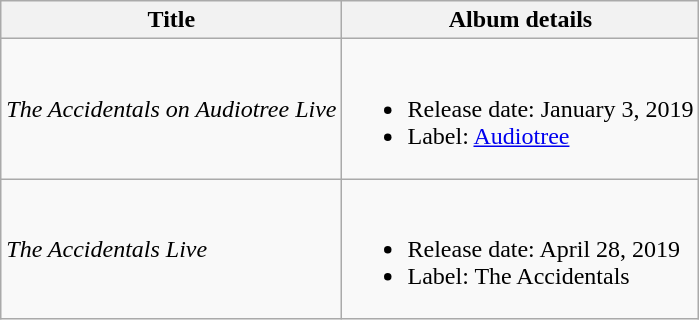<table class="wikitable">
<tr>
<th>Title</th>
<th>Album details</th>
</tr>
<tr>
<td><em>The Accidentals on Audiotree Live</em></td>
<td><br><ul><li>Release date: January 3, 2019</li><li>Label: <a href='#'>Audiotree</a></li></ul></td>
</tr>
<tr>
<td><em>The Accidentals Live</em></td>
<td><br><ul><li>Release date: April 28, 2019</li><li>Label: The Accidentals</li></ul></td>
</tr>
</table>
